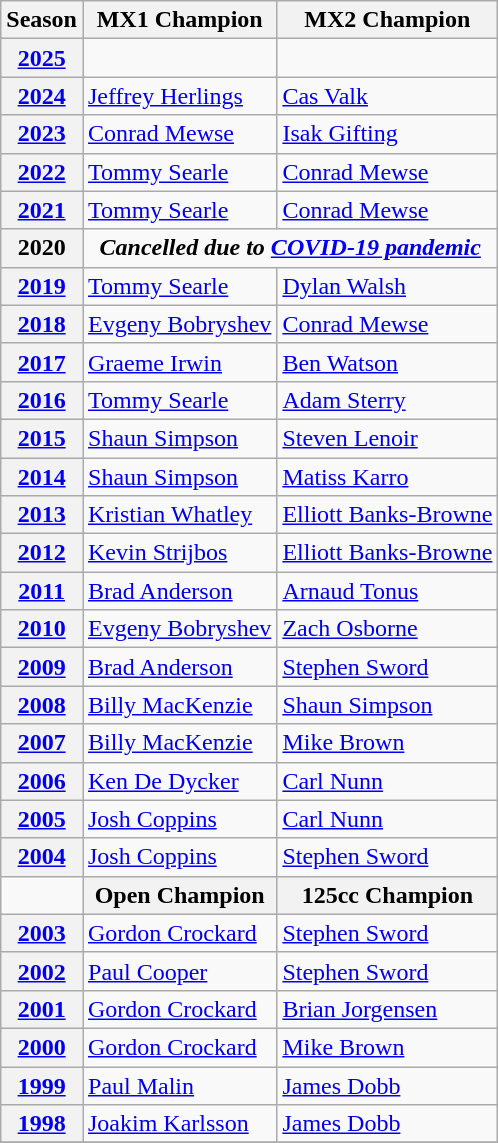<table class="wikitable">
<tr>
<th>Season</th>
<th>MX1 Champion</th>
<th>MX2 Champion</th>
</tr>
<tr>
<th><a href='#'>2025</a></th>
<td></td>
<td></td>
</tr>
<tr>
<th><a href='#'>2024</a></th>
<td> <a href='#'>Jeffrey Herlings</a></td>
<td> <a href='#'>Cas Valk</a></td>
</tr>
<tr>
<th><a href='#'>2023</a></th>
<td> <a href='#'>Conrad Mewse</a></td>
<td> <a href='#'>Isak Gifting</a></td>
</tr>
<tr>
<th><a href='#'>2022</a></th>
<td> <a href='#'>Tommy Searle</a></td>
<td> <a href='#'>Conrad Mewse</a></td>
</tr>
<tr>
<th><a href='#'>2021</a></th>
<td> <a href='#'>Tommy Searle</a></td>
<td> <a href='#'>Conrad Mewse</a></td>
</tr>
<tr>
<th>2020</th>
<td colspan=2 align=center><strong><em>Cancelled<strong> due to <a href='#'>COVID-19 pandemic</a><em></td>
</tr>
<tr>
<th><a href='#'>2019</a></th>
<td> <a href='#'>Tommy Searle</a></td>
<td> <a href='#'>Dylan Walsh</a></td>
</tr>
<tr>
<th><a href='#'>2018</a></th>
<td> <a href='#'>Evgeny Bobryshev</a></td>
<td> <a href='#'>Conrad Mewse</a></td>
</tr>
<tr>
<th><a href='#'>2017</a></th>
<td> <a href='#'>Graeme Irwin</a></td>
<td> <a href='#'>Ben Watson</a></td>
</tr>
<tr>
<th><a href='#'>2016</a></th>
<td> <a href='#'>Tommy Searle</a></td>
<td> <a href='#'>Adam Sterry</a></td>
</tr>
<tr>
<th><a href='#'>2015</a></th>
<td> <a href='#'>Shaun Simpson</a></td>
<td> <a href='#'>Steven Lenoir</a></td>
</tr>
<tr>
<th><a href='#'>2014</a></th>
<td> <a href='#'>Shaun Simpson</a></td>
<td> <a href='#'>Matiss Karro</a></td>
</tr>
<tr>
<th><a href='#'>2013</a></th>
<td> <a href='#'>Kristian Whatley</a></td>
<td> <a href='#'>Elliott Banks-Browne</a></td>
</tr>
<tr>
<th><a href='#'>2012</a></th>
<td> <a href='#'>Kevin Strijbos</a></td>
<td> <a href='#'>Elliott Banks-Browne</a></td>
</tr>
<tr>
<th><a href='#'>2011</a></th>
<td> <a href='#'>Brad Anderson</a></td>
<td> <a href='#'>Arnaud Tonus</a></td>
</tr>
<tr>
<th><a href='#'>2010</a></th>
<td> <a href='#'>Evgeny Bobryshev</a></td>
<td> <a href='#'>Zach Osborne</a></td>
</tr>
<tr>
<th><a href='#'>2009</a></th>
<td> <a href='#'>Brad Anderson</a></td>
<td> <a href='#'>Stephen Sword</a></td>
</tr>
<tr>
<th><a href='#'>2008</a></th>
<td> <a href='#'>Billy MacKenzie</a></td>
<td> <a href='#'>Shaun Simpson</a></td>
</tr>
<tr>
<th><a href='#'>2007</a></th>
<td> <a href='#'>Billy MacKenzie</a></td>
<td> <a href='#'>Mike Brown</a></td>
</tr>
<tr>
<th><a href='#'>2006</a></th>
<td> <a href='#'>Ken De Dycker</a></td>
<td> <a href='#'>Carl Nunn</a></td>
</tr>
<tr>
<th><a href='#'>2005</a></th>
<td> <a href='#'>Josh Coppins</a></td>
<td> <a href='#'>Carl Nunn</a></td>
</tr>
<tr>
<th><a href='#'>2004</a></th>
<td> <a href='#'>Josh Coppins</a></td>
<td> <a href='#'>Stephen Sword</a></td>
</tr>
<tr>
<td></td>
<th>Open Champion</th>
<th>125cc Champion</th>
</tr>
<tr>
<th><a href='#'>2003</a></th>
<td> <a href='#'>Gordon Crockard</a></td>
<td> <a href='#'>Stephen Sword</a></td>
</tr>
<tr>
<th><a href='#'>2002</a></th>
<td> <a href='#'>Paul Cooper</a></td>
<td> <a href='#'>Stephen Sword</a></td>
</tr>
<tr>
<th><a href='#'>2001</a></th>
<td> <a href='#'>Gordon Crockard</a></td>
<td> <a href='#'>Brian Jorgensen</a></td>
</tr>
<tr>
<th><a href='#'>2000</a></th>
<td> <a href='#'>Gordon Crockard</a></td>
<td> <a href='#'>Mike Brown</a></td>
</tr>
<tr>
<th><a href='#'>1999</a></th>
<td> <a href='#'>Paul Malin</a></td>
<td> <a href='#'>James Dobb</a></td>
</tr>
<tr>
<th><a href='#'>1998</a></th>
<td> <a href='#'>Joakim Karlsson</a></td>
<td> <a href='#'>James Dobb</a></td>
</tr>
<tr>
</tr>
</table>
